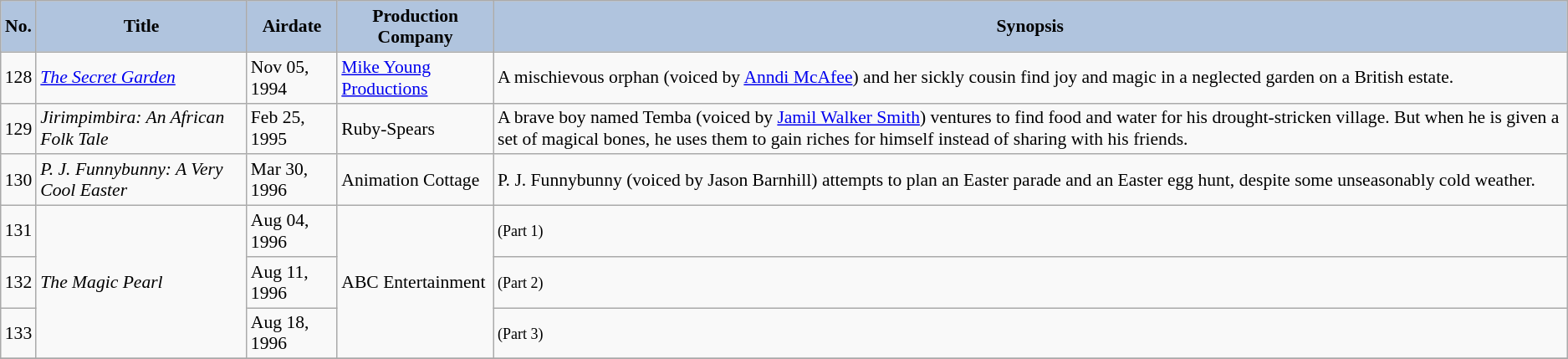<table class="wikitable" style="font-size:90%;">
<tr>
<th style="background:#B0C4DE;">No.</th>
<th style="background:#B0C4DE;">Title</th>
<th style="background:#B0C4DE;">Airdate</th>
<th style="background:#B0C4DE;">Production Company</th>
<th style="background:#B0C4DE;">Synopsis</th>
</tr>
<tr>
<td align="center">128</td>
<td><em><a href='#'>The Secret Garden</a></em></td>
<td>Nov 05, 1994</td>
<td><a href='#'>Mike Young Productions</a></td>
<td>A mischievous orphan (voiced by <a href='#'>Anndi McAfee</a>) and her sickly cousin find joy and magic in a neglected garden on a British estate.</td>
</tr>
<tr>
<td align="center">129</td>
<td><em>Jirimpimbira: An African Folk Tale</em></td>
<td>Feb 25, 1995</td>
<td>Ruby-Spears</td>
<td>A brave boy named Temba (voiced by <a href='#'>Jamil Walker Smith</a>) ventures to find food and water for his drought-stricken village. But when he is given a set of magical bones, he uses them to gain riches for himself instead of sharing with his friends.</td>
</tr>
<tr>
<td align="center">130</td>
<td><em>P. J. Funnybunny: A Very Cool Easter</em></td>
<td>Mar 30, 1996</td>
<td>Animation Cottage</td>
<td>P. J. Funnybunny (voiced by Jason Barnhill) attempts to plan an Easter parade and an Easter egg hunt, despite some unseasonably cold weather.</td>
</tr>
<tr>
<td align="center">131</td>
<td rowspan="3"><em>The Magic Pearl</em></td>
<td>Aug 04, 1996</td>
<td rowspan=3>ABC Entertainment</td>
<td><small>(Part 1)</small></td>
</tr>
<tr>
<td align="center">132</td>
<td>Aug 11, 1996</td>
<td><small>(Part 2)</small></td>
</tr>
<tr>
<td align="center">133</td>
<td>Aug 18, 1996</td>
<td><small>(Part 3)</small></td>
</tr>
<tr>
</tr>
</table>
